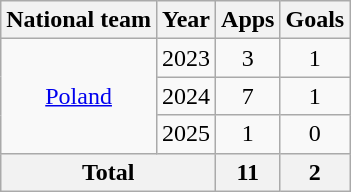<table class="wikitable" style="text-align:center">
<tr>
<th>National team</th>
<th>Year</th>
<th>Apps</th>
<th>Goals</th>
</tr>
<tr>
<td rowspan="3"><a href='#'>Poland</a></td>
<td>2023</td>
<td>3</td>
<td>1</td>
</tr>
<tr>
<td>2024</td>
<td>7</td>
<td>1</td>
</tr>
<tr>
<td>2025</td>
<td>1</td>
<td>0</td>
</tr>
<tr>
<th colspan="2">Total</th>
<th>11</th>
<th>2</th>
</tr>
</table>
